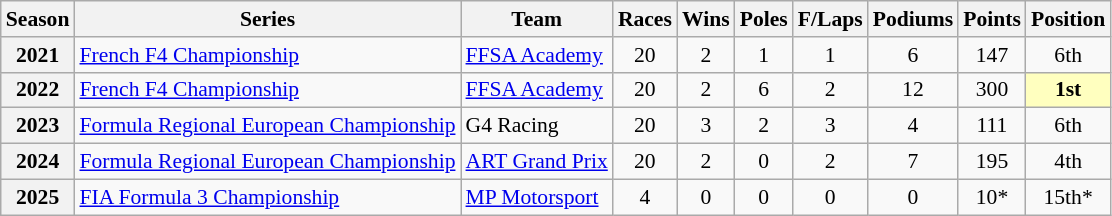<table class="wikitable" style="font-size: 90%; text-align:center;">
<tr>
<th>Season</th>
<th>Series</th>
<th>Team</th>
<th>Races</th>
<th>Wins</th>
<th>Poles</th>
<th>F/Laps</th>
<th>Podiums</th>
<th>Points</th>
<th>Position</th>
</tr>
<tr>
<th>2021</th>
<td style="text-align:left;"><a href='#'>French F4 Championship</a></td>
<td style="text-align:left;"><a href='#'>FFSA Academy</a></td>
<td>20</td>
<td>2</td>
<td>1</td>
<td>1</td>
<td>6</td>
<td>147</td>
<td>6th</td>
</tr>
<tr>
<th>2022</th>
<td style="text-align:left;"><a href='#'>French F4 Championship</a></td>
<td style="text-align:left;"><a href='#'>FFSA Academy</a></td>
<td>20</td>
<td>2</td>
<td>6</td>
<td>2</td>
<td>12</td>
<td>300</td>
<td style="background:#FFFFBF;"><strong>1st</strong></td>
</tr>
<tr>
<th>2023</th>
<td style="text-align:left;"><a href='#'>Formula Regional European Championship</a></td>
<td style="text-align:left;">G4 Racing</td>
<td>20</td>
<td>3</td>
<td>2</td>
<td>3</td>
<td>4</td>
<td>111</td>
<td>6th</td>
</tr>
<tr>
<th>2024</th>
<td style="text-align:left;"><a href='#'>Formula Regional European Championship</a></td>
<td style="text-align:left;"><a href='#'>ART Grand Prix</a></td>
<td>20</td>
<td>2</td>
<td>0</td>
<td>2</td>
<td>7</td>
<td>195</td>
<td>4th</td>
</tr>
<tr>
<th>2025</th>
<td style="text-align:left;"><a href='#'>FIA Formula 3 Championship</a></td>
<td style="text-align:left;"><a href='#'>MP Motorsport</a></td>
<td>4</td>
<td>0</td>
<td>0</td>
<td>0</td>
<td>0</td>
<td>10*</td>
<td>15th*</td>
</tr>
</table>
